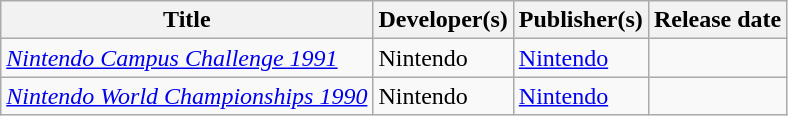<table class="wikitable plainrowheaders sortable" id="softwarelistchampionship">
<tr>
<th>Title</th>
<th>Developer(s)</th>
<th>Publisher(s)</th>
<th>Release date</th>
</tr>
<tr>
<td><em><a href='#'>Nintendo Campus Challenge 1991</a></em></td>
<td>Nintendo</td>
<td><a href='#'>Nintendo</a></td>
<td></td>
</tr>
<tr>
<td><em><a href='#'>Nintendo World Championships 1990</a></em></td>
<td>Nintendo</td>
<td><a href='#'>Nintendo</a></td>
<td></td>
</tr>
</table>
